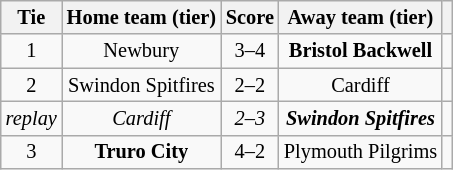<table class="wikitable" style="text-align:center; font-size:85%">
<tr>
<th>Tie</th>
<th>Home team (tier)</th>
<th>Score</th>
<th>Away team (tier)</th>
<th></th>
</tr>
<tr>
<td align="center">1</td>
<td>Newbury</td>
<td align="center">3–4</td>
<td><strong>Bristol Backwell</strong></td>
<td></td>
</tr>
<tr>
<td align="center">2</td>
<td>Swindon Spitfires</td>
<td align="center">2–2 </td>
<td>Cardiff</td>
<td></td>
</tr>
<tr>
<td align="center"><em>replay</em></td>
<td><em>Cardiff</em></td>
<td align="center"><em>2–3 </em></td>
<td><strong><em>Swindon Spitfires</em></strong></td>
<td></td>
</tr>
<tr>
<td align="center">3</td>
<td><strong>Truro City</strong></td>
<td align="center">4–2</td>
<td>Plymouth Pilgrims</td>
<td></td>
</tr>
</table>
